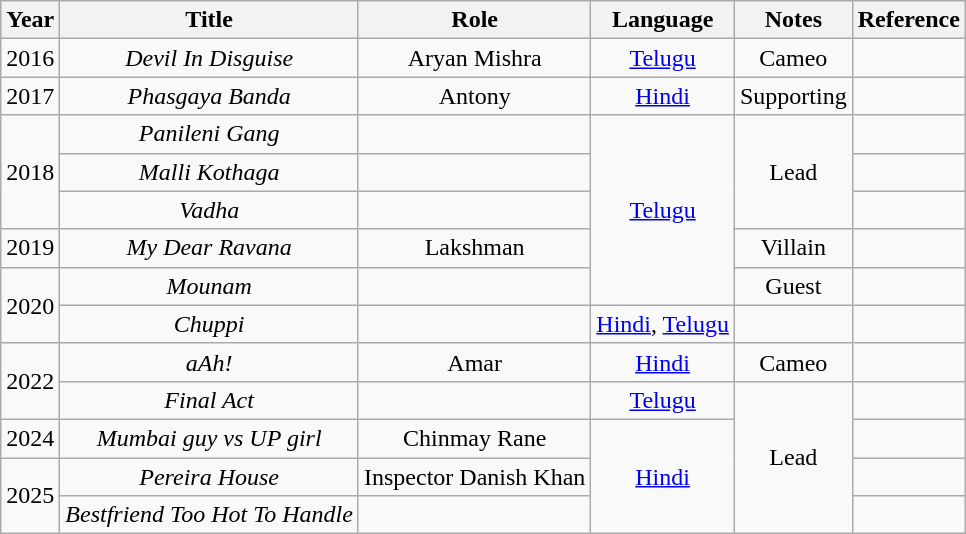<table class="wikitable" style="text-align:center;">
<tr>
<th>Year</th>
<th>Title</th>
<th>Role</th>
<th>Language</th>
<th>Notes</th>
<th>Reference</th>
</tr>
<tr>
<td>2016</td>
<td><em>Devil In Disguise</em></td>
<td>Aryan Mishra</td>
<td><a href='#'>Telugu</a></td>
<td>Cameo</td>
<td></td>
</tr>
<tr>
<td>2017</td>
<td><em>Phasgaya Banda</em></td>
<td>Antony</td>
<td><a href='#'>Hindi</a></td>
<td>Supporting</td>
<td></td>
</tr>
<tr>
<td rowspan ="3">2018</td>
<td><em>Panileni Gang</em></td>
<td></td>
<td rowspan ="5"><a href='#'>Telugu</a></td>
<td rowspan ="3">Lead</td>
<td></td>
</tr>
<tr>
<td><em>Malli Kothaga</em></td>
<td></td>
<td></td>
</tr>
<tr>
<td><em>Vadha</em></td>
<td></td>
<td></td>
</tr>
<tr>
<td>2019</td>
<td><em>My Dear Ravana</em></td>
<td>Lakshman</td>
<td>Villain</td>
<td></td>
</tr>
<tr>
<td rowspan ="2">2020</td>
<td><em>Mounam</em></td>
<td></td>
<td>Guest</td>
<td></td>
</tr>
<tr>
<td><em>Chuppi</em></td>
<td></td>
<td><a href='#'>Hindi</a>, <a href='#'>Telugu</a></td>
<td></td>
<td></td>
</tr>
<tr>
<td rowspan ="2">2022</td>
<td><em>aAh!</em></td>
<td>Amar</td>
<td><a href='#'>Hindi</a></td>
<td>Cameo</td>
<td></td>
</tr>
<tr>
<td><em>Final Act</em></td>
<td></td>
<td><a href='#'>Telugu</a></td>
<td rowspan="4">Lead</td>
<td></td>
</tr>
<tr>
<td>2024</td>
<td><em>Mumbai guy vs UP girl</em></td>
<td>Chinmay Rane</td>
<td rowspan="3"><a href='#'>Hindi</a></td>
<td></td>
</tr>
<tr>
<td rowspan ="2">2025</td>
<td><em>Pereira House</em></td>
<td>Inspector Danish Khan</td>
<td></td>
</tr>
<tr>
<td><em>Bestfriend Too Hot To Handle</em></td>
<td></td>
<td></td>
</tr>
</table>
